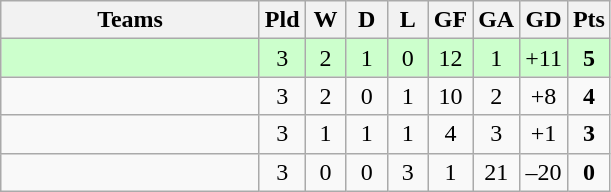<table class="wikitable" style="text-align: center;">
<tr>
<th width=165>Teams</th>
<th width=20>Pld</th>
<th width=20>W</th>
<th width=20>D</th>
<th width=20>L</th>
<th width=20>GF</th>
<th width=20>GA</th>
<th width=20>GD</th>
<th width=20>Pts</th>
</tr>
<tr align=center style="background:#ccffcc;">
<td style="text-align:left;"></td>
<td>3</td>
<td>2</td>
<td>1</td>
<td>0</td>
<td>12</td>
<td>1</td>
<td>+11</td>
<td><strong>5</strong></td>
</tr>
<tr align=center>
<td style="text-align:left;"></td>
<td>3</td>
<td>2</td>
<td>0</td>
<td>1</td>
<td>10</td>
<td>2</td>
<td>+8</td>
<td><strong>4</strong></td>
</tr>
<tr align=center>
<td style="text-align:left;"></td>
<td>3</td>
<td>1</td>
<td>1</td>
<td>1</td>
<td>4</td>
<td>3</td>
<td>+1</td>
<td><strong>3</strong></td>
</tr>
<tr align=center>
<td style="text-align:left;"></td>
<td>3</td>
<td>0</td>
<td>0</td>
<td>3</td>
<td>1</td>
<td>21</td>
<td>–20</td>
<td><strong>0</strong></td>
</tr>
</table>
